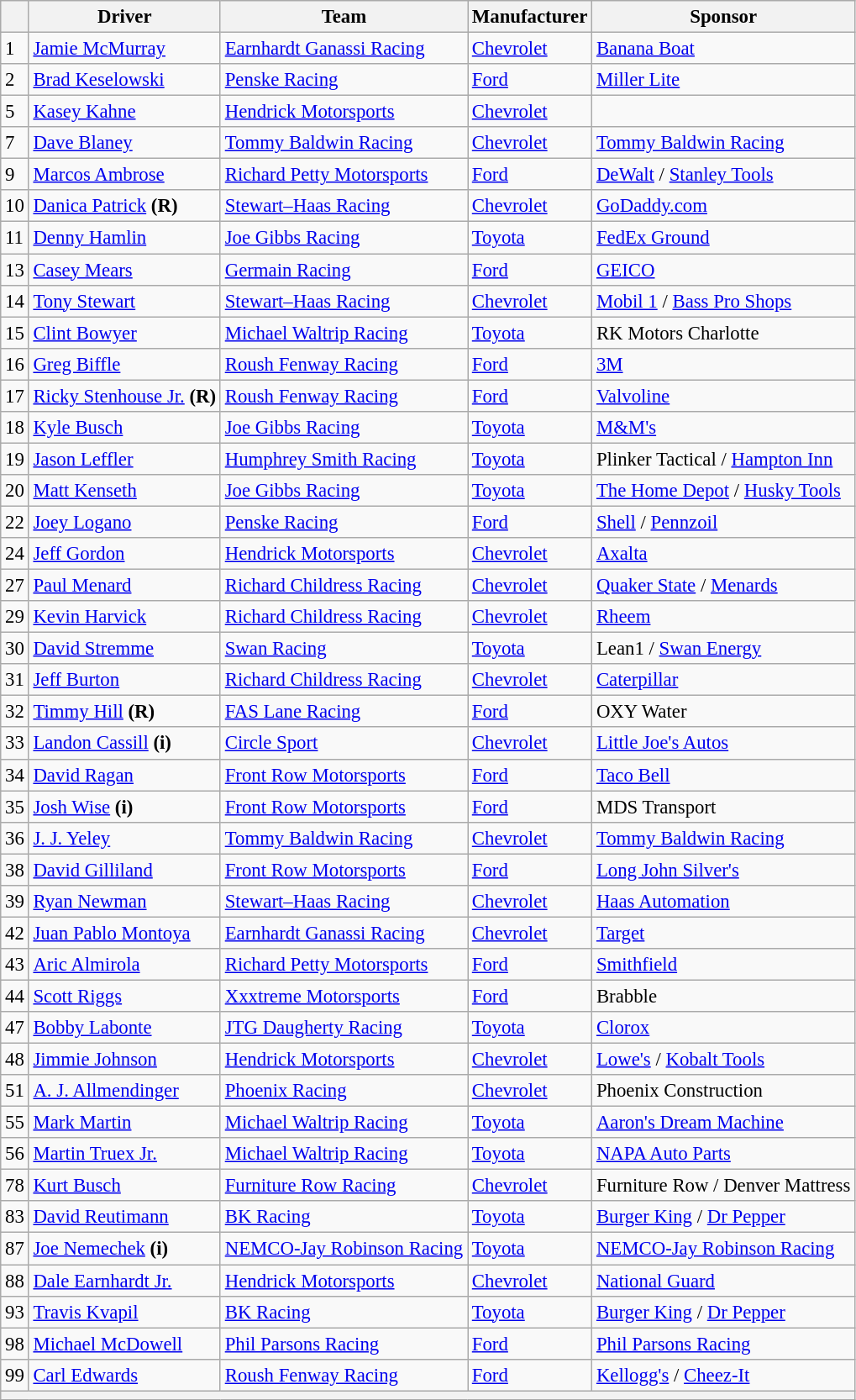<table class="wikitable" style="font-size:95%">
<tr>
<th></th>
<th>Driver</th>
<th>Team</th>
<th>Manufacturer</th>
<th>Sponsor</th>
</tr>
<tr>
<td>1</td>
<td><a href='#'>Jamie McMurray</a></td>
<td><a href='#'>Earnhardt Ganassi Racing</a></td>
<td><a href='#'>Chevrolet</a></td>
<td><a href='#'>Banana Boat</a></td>
</tr>
<tr>
<td>2</td>
<td><a href='#'>Brad Keselowski</a></td>
<td><a href='#'>Penske Racing</a></td>
<td><a href='#'>Ford</a></td>
<td><a href='#'>Miller Lite</a></td>
</tr>
<tr>
<td>5</td>
<td><a href='#'>Kasey Kahne</a></td>
<td><a href='#'>Hendrick Motorsports</a></td>
<td><a href='#'>Chevrolet</a></td>
<td></td>
</tr>
<tr>
<td>7</td>
<td><a href='#'>Dave Blaney</a></td>
<td><a href='#'>Tommy Baldwin Racing</a></td>
<td><a href='#'>Chevrolet</a></td>
<td><a href='#'>Tommy Baldwin Racing</a></td>
</tr>
<tr>
<td>9</td>
<td><a href='#'>Marcos Ambrose</a></td>
<td><a href='#'>Richard Petty Motorsports</a></td>
<td><a href='#'>Ford</a></td>
<td><a href='#'>DeWalt</a> / <a href='#'>Stanley Tools</a></td>
</tr>
<tr>
<td>10</td>
<td><a href='#'>Danica Patrick</a> <strong>(R)</strong></td>
<td><a href='#'>Stewart–Haas Racing</a></td>
<td><a href='#'>Chevrolet</a></td>
<td><a href='#'>GoDaddy.com</a></td>
</tr>
<tr>
<td>11</td>
<td><a href='#'>Denny Hamlin</a></td>
<td><a href='#'>Joe Gibbs Racing</a></td>
<td><a href='#'>Toyota</a></td>
<td><a href='#'>FedEx Ground</a></td>
</tr>
<tr>
<td>13</td>
<td><a href='#'>Casey Mears</a></td>
<td><a href='#'>Germain Racing</a></td>
<td><a href='#'>Ford</a></td>
<td><a href='#'>GEICO</a></td>
</tr>
<tr>
<td>14</td>
<td><a href='#'>Tony Stewart</a></td>
<td><a href='#'>Stewart–Haas Racing</a></td>
<td><a href='#'>Chevrolet</a></td>
<td><a href='#'>Mobil 1</a> / <a href='#'>Bass Pro Shops</a></td>
</tr>
<tr>
<td>15</td>
<td><a href='#'>Clint Bowyer</a></td>
<td><a href='#'>Michael Waltrip Racing</a></td>
<td><a href='#'>Toyota</a></td>
<td>RK Motors Charlotte</td>
</tr>
<tr>
<td>16</td>
<td><a href='#'>Greg Biffle</a></td>
<td><a href='#'>Roush Fenway Racing</a></td>
<td><a href='#'>Ford</a></td>
<td><a href='#'>3M</a></td>
</tr>
<tr>
<td>17</td>
<td><a href='#'>Ricky Stenhouse Jr.</a> <strong>(R)</strong></td>
<td><a href='#'>Roush Fenway Racing</a></td>
<td><a href='#'>Ford</a></td>
<td><a href='#'>Valvoline</a></td>
</tr>
<tr>
<td>18</td>
<td><a href='#'>Kyle Busch</a></td>
<td><a href='#'>Joe Gibbs Racing</a></td>
<td><a href='#'>Toyota</a></td>
<td><a href='#'>M&M's</a></td>
</tr>
<tr>
<td>19</td>
<td><a href='#'>Jason Leffler</a></td>
<td><a href='#'>Humphrey Smith Racing</a></td>
<td><a href='#'>Toyota</a></td>
<td>Plinker Tactical / <a href='#'>Hampton Inn</a></td>
</tr>
<tr>
<td>20</td>
<td><a href='#'>Matt Kenseth</a></td>
<td><a href='#'>Joe Gibbs Racing</a></td>
<td><a href='#'>Toyota</a></td>
<td><a href='#'>The Home Depot</a> / <a href='#'>Husky Tools</a></td>
</tr>
<tr>
<td>22</td>
<td><a href='#'>Joey Logano</a></td>
<td><a href='#'>Penske Racing</a></td>
<td><a href='#'>Ford</a></td>
<td><a href='#'>Shell</a> / <a href='#'>Pennzoil</a></td>
</tr>
<tr>
<td>24</td>
<td><a href='#'>Jeff Gordon</a></td>
<td><a href='#'>Hendrick Motorsports</a></td>
<td><a href='#'>Chevrolet</a></td>
<td><a href='#'>Axalta</a></td>
</tr>
<tr>
<td>27</td>
<td><a href='#'>Paul Menard</a></td>
<td><a href='#'>Richard Childress Racing</a></td>
<td><a href='#'>Chevrolet</a></td>
<td><a href='#'>Quaker State</a> / <a href='#'>Menards</a></td>
</tr>
<tr>
<td>29</td>
<td><a href='#'>Kevin Harvick</a></td>
<td><a href='#'>Richard Childress Racing</a></td>
<td><a href='#'>Chevrolet</a></td>
<td><a href='#'>Rheem</a></td>
</tr>
<tr>
<td>30</td>
<td><a href='#'>David Stremme</a></td>
<td><a href='#'>Swan Racing</a></td>
<td><a href='#'>Toyota</a></td>
<td>Lean1 / <a href='#'>Swan Energy</a></td>
</tr>
<tr>
<td>31</td>
<td><a href='#'>Jeff Burton</a></td>
<td><a href='#'>Richard Childress Racing</a></td>
<td><a href='#'>Chevrolet</a></td>
<td><a href='#'>Caterpillar</a></td>
</tr>
<tr>
<td>32</td>
<td><a href='#'>Timmy Hill</a> <strong>(R)</strong></td>
<td><a href='#'>FAS Lane Racing</a></td>
<td><a href='#'>Ford</a></td>
<td>OXY Water</td>
</tr>
<tr>
<td>33</td>
<td><a href='#'>Landon Cassill</a> <strong>(i)</strong></td>
<td><a href='#'>Circle Sport</a></td>
<td><a href='#'>Chevrolet</a></td>
<td><a href='#'>Little Joe's Autos</a></td>
</tr>
<tr>
<td>34</td>
<td><a href='#'>David Ragan</a></td>
<td><a href='#'>Front Row Motorsports</a></td>
<td><a href='#'>Ford</a></td>
<td><a href='#'>Taco Bell</a></td>
</tr>
<tr>
<td>35</td>
<td><a href='#'>Josh Wise</a> <strong>(i)</strong></td>
<td><a href='#'>Front Row Motorsports</a></td>
<td><a href='#'>Ford</a></td>
<td>MDS Transport</td>
</tr>
<tr>
<td>36</td>
<td><a href='#'>J. J. Yeley</a></td>
<td><a href='#'>Tommy Baldwin Racing</a></td>
<td><a href='#'>Chevrolet</a></td>
<td><a href='#'>Tommy Baldwin Racing</a></td>
</tr>
<tr>
<td>38</td>
<td><a href='#'>David Gilliland</a></td>
<td><a href='#'>Front Row Motorsports</a></td>
<td><a href='#'>Ford</a></td>
<td><a href='#'>Long John Silver's</a></td>
</tr>
<tr>
<td>39</td>
<td><a href='#'>Ryan Newman</a></td>
<td><a href='#'>Stewart–Haas Racing</a></td>
<td><a href='#'>Chevrolet</a></td>
<td><a href='#'>Haas Automation</a></td>
</tr>
<tr>
<td>42</td>
<td><a href='#'>Juan Pablo Montoya</a></td>
<td><a href='#'>Earnhardt Ganassi Racing</a></td>
<td><a href='#'>Chevrolet</a></td>
<td><a href='#'>Target</a></td>
</tr>
<tr>
<td>43</td>
<td><a href='#'>Aric Almirola</a></td>
<td><a href='#'>Richard Petty Motorsports</a></td>
<td><a href='#'>Ford</a></td>
<td><a href='#'>Smithfield</a></td>
</tr>
<tr>
<td>44</td>
<td><a href='#'>Scott Riggs</a></td>
<td><a href='#'>Xxxtreme Motorsports</a></td>
<td><a href='#'>Ford</a></td>
<td>Brabble</td>
</tr>
<tr>
<td>47</td>
<td><a href='#'>Bobby Labonte</a></td>
<td><a href='#'>JTG Daugherty Racing</a></td>
<td><a href='#'>Toyota</a></td>
<td><a href='#'>Clorox</a></td>
</tr>
<tr>
<td>48</td>
<td><a href='#'>Jimmie Johnson</a></td>
<td><a href='#'>Hendrick Motorsports</a></td>
<td><a href='#'>Chevrolet</a></td>
<td><a href='#'>Lowe's</a> / <a href='#'>Kobalt Tools</a></td>
</tr>
<tr>
<td>51</td>
<td><a href='#'>A. J. Allmendinger</a></td>
<td><a href='#'>Phoenix Racing</a></td>
<td><a href='#'>Chevrolet</a></td>
<td>Phoenix Construction</td>
</tr>
<tr>
<td>55</td>
<td><a href='#'>Mark Martin</a></td>
<td><a href='#'>Michael Waltrip Racing</a></td>
<td><a href='#'>Toyota</a></td>
<td><a href='#'>Aaron's Dream Machine</a></td>
</tr>
<tr>
<td>56</td>
<td><a href='#'>Martin Truex Jr.</a></td>
<td><a href='#'>Michael Waltrip Racing</a></td>
<td><a href='#'>Toyota</a></td>
<td><a href='#'>NAPA Auto Parts</a></td>
</tr>
<tr>
<td>78</td>
<td><a href='#'>Kurt Busch</a></td>
<td><a href='#'>Furniture Row Racing</a></td>
<td><a href='#'>Chevrolet</a></td>
<td>Furniture Row / Denver Mattress</td>
</tr>
<tr>
<td>83</td>
<td><a href='#'>David Reutimann</a></td>
<td><a href='#'>BK Racing</a></td>
<td><a href='#'>Toyota</a></td>
<td><a href='#'>Burger King</a> / <a href='#'>Dr Pepper</a></td>
</tr>
<tr>
<td>87</td>
<td><a href='#'>Joe Nemechek</a> <strong>(i)</strong></td>
<td><a href='#'>NEMCO-Jay Robinson Racing</a></td>
<td><a href='#'>Toyota</a></td>
<td><a href='#'>NEMCO-Jay Robinson Racing</a></td>
</tr>
<tr>
<td>88</td>
<td><a href='#'>Dale Earnhardt Jr.</a></td>
<td><a href='#'>Hendrick Motorsports</a></td>
<td><a href='#'>Chevrolet</a></td>
<td><a href='#'>National Guard</a></td>
</tr>
<tr>
<td>93</td>
<td><a href='#'>Travis Kvapil</a></td>
<td><a href='#'>BK Racing</a></td>
<td><a href='#'>Toyota</a></td>
<td><a href='#'>Burger King</a> / <a href='#'>Dr Pepper</a></td>
</tr>
<tr>
<td>98</td>
<td><a href='#'>Michael McDowell</a></td>
<td><a href='#'>Phil Parsons Racing</a></td>
<td><a href='#'>Ford</a></td>
<td><a href='#'>Phil Parsons Racing</a></td>
</tr>
<tr>
<td>99</td>
<td><a href='#'>Carl Edwards</a></td>
<td><a href='#'>Roush Fenway Racing</a></td>
<td><a href='#'>Ford</a></td>
<td><a href='#'>Kellogg's</a> / <a href='#'>Cheez-It</a></td>
</tr>
<tr>
<th colspan="5"></th>
</tr>
</table>
